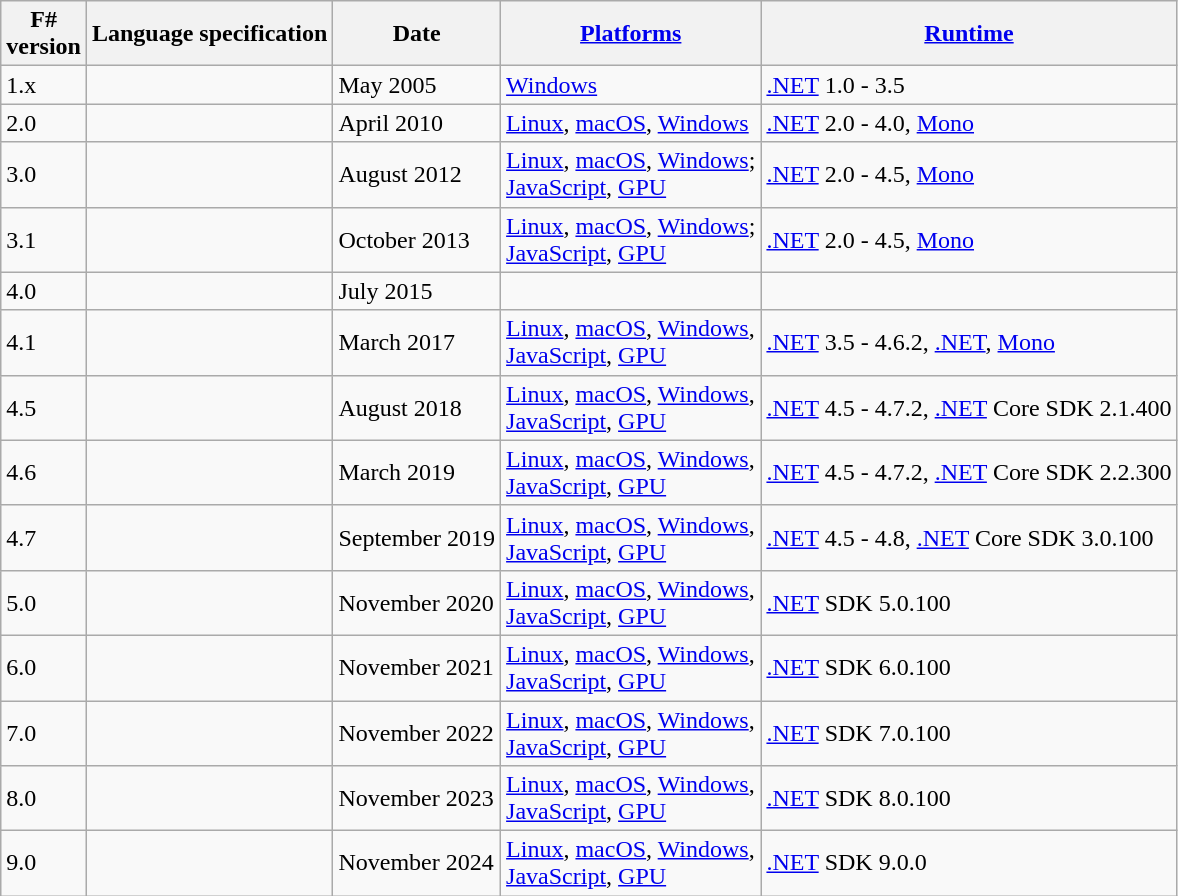<table class="wikitable">
<tr>
<th>F#<br>version</th>
<th>Language specification</th>
<th>Date</th>
<th><a href='#'>Platforms</a></th>
<th><a href='#'>Runtime</a></th>
</tr>
<tr>
<td>1.x</td>
<td></td>
<td>May 2005</td>
<td><a href='#'>Windows</a></td>
<td><a href='#'>.NET</a> 1.0 - 3.5</td>
</tr>
<tr>
<td>2.0</td>
<td></td>
<td>April 2010</td>
<td><a href='#'>Linux</a>, <a href='#'>macOS</a>, <a href='#'>Windows</a></td>
<td><a href='#'>.NET</a> 2.0 - 4.0, <a href='#'>Mono</a></td>
</tr>
<tr>
<td>3.0</td>
<td></td>
<td>August 2012</td>
<td><a href='#'>Linux</a>, <a href='#'>macOS</a>, <a href='#'>Windows</a>;<br><a href='#'>JavaScript</a>, <a href='#'>GPU</a></td>
<td><a href='#'>.NET</a> 2.0 - 4.5, <a href='#'>Mono</a></td>
</tr>
<tr>
<td>3.1</td>
<td></td>
<td>October 2013</td>
<td><a href='#'>Linux</a>, <a href='#'>macOS</a>, <a href='#'>Windows</a>;<br><a href='#'>JavaScript</a>, <a href='#'>GPU</a></td>
<td><a href='#'>.NET</a> 2.0 - 4.5, <a href='#'>Mono</a></td>
</tr>
<tr>
<td>4.0</td>
<td></td>
<td>July 2015</td>
<td></td>
<td></td>
</tr>
<tr>
<td>4.1</td>
<td></td>
<td>March 2017</td>
<td><a href='#'>Linux</a>, <a href='#'>macOS</a>, <a href='#'>Windows</a>,<br><a href='#'>JavaScript</a>, <a href='#'>GPU</a></td>
<td><a href='#'>.NET</a> 3.5 - 4.6.2, <a href='#'>.NET</a>, <a href='#'>Mono</a></td>
</tr>
<tr>
<td>4.5</td>
<td></td>
<td>August 2018</td>
<td><a href='#'>Linux</a>, <a href='#'>macOS</a>, <a href='#'>Windows</a>,<br><a href='#'>JavaScript</a>, <a href='#'>GPU</a></td>
<td><a href='#'>.NET</a> 4.5 - 4.7.2, <a href='#'>.NET</a> Core SDK 2.1.400</td>
</tr>
<tr>
<td>4.6</td>
<td></td>
<td>March 2019</td>
<td><a href='#'>Linux</a>, <a href='#'>macOS</a>, <a href='#'>Windows</a>,<br><a href='#'>JavaScript</a>, <a href='#'>GPU</a></td>
<td><a href='#'>.NET</a> 4.5 - 4.7.2, <a href='#'>.NET</a> Core SDK 2.2.300</td>
</tr>
<tr>
<td>4.7</td>
<td></td>
<td>September 2019</td>
<td><a href='#'>Linux</a>, <a href='#'>macOS</a>, <a href='#'>Windows</a>,<br><a href='#'>JavaScript</a>, <a href='#'>GPU</a></td>
<td><a href='#'>.NET</a> 4.5 - 4.8, <a href='#'>.NET</a> Core SDK 3.0.100</td>
</tr>
<tr>
<td>5.0</td>
<td></td>
<td>November 2020</td>
<td><a href='#'>Linux</a>, <a href='#'>macOS</a>, <a href='#'>Windows</a>,<br><a href='#'>JavaScript</a>, <a href='#'>GPU</a></td>
<td><a href='#'>.NET</a> SDK 5.0.100</td>
</tr>
<tr>
<td>6.0</td>
<td></td>
<td>November 2021</td>
<td><a href='#'>Linux</a>, <a href='#'>macOS</a>, <a href='#'>Windows</a>,<br><a href='#'>JavaScript</a>, <a href='#'>GPU</a></td>
<td><a href='#'>.NET</a> SDK 6.0.100</td>
</tr>
<tr>
<td>7.0</td>
<td></td>
<td>November 2022</td>
<td><a href='#'>Linux</a>, <a href='#'>macOS</a>, <a href='#'>Windows</a>,<br><a href='#'>JavaScript</a>, <a href='#'>GPU</a></td>
<td><a href='#'>.NET</a> SDK 7.0.100</td>
</tr>
<tr>
<td>8.0</td>
<td></td>
<td>November 2023</td>
<td><a href='#'>Linux</a>, <a href='#'>macOS</a>, <a href='#'>Windows</a>,<br><a href='#'>JavaScript</a>, <a href='#'>GPU</a></td>
<td><a href='#'>.NET</a> SDK 8.0.100</td>
</tr>
<tr>
<td>9.0</td>
<td></td>
<td>November 2024</td>
<td><a href='#'>Linux</a>, <a href='#'>macOS</a>, <a href='#'>Windows</a>,<br><a href='#'>JavaScript</a>, <a href='#'>GPU</a></td>
<td><a href='#'>.NET</a> SDK 9.0.0</td>
</tr>
</table>
